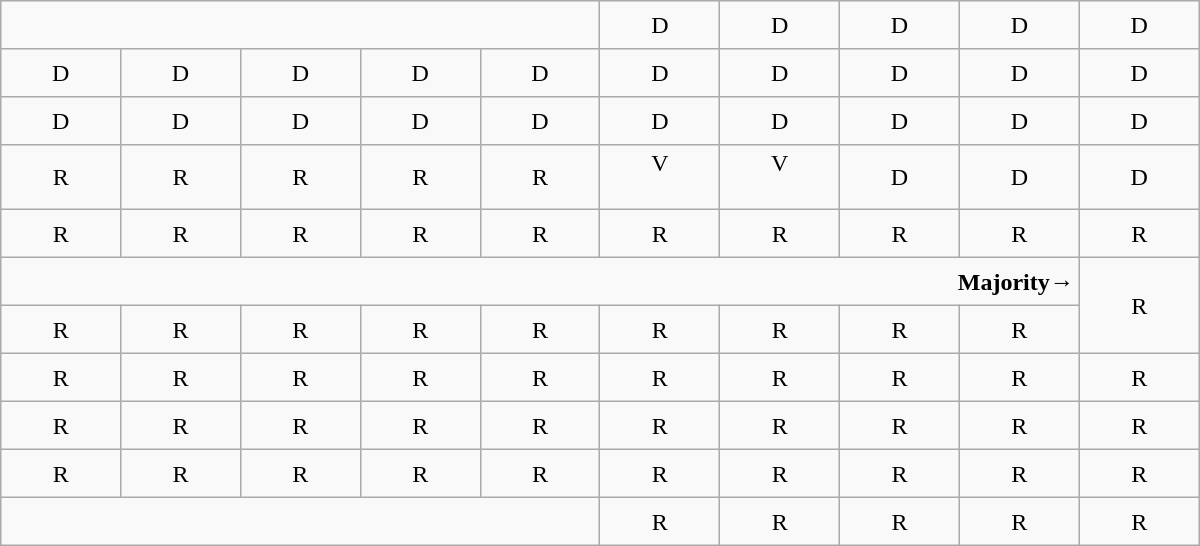<table class="wikitable" style="text-align:center" width=800px>
<tr style="height:2em">
<td colspan=5></td>
<td>D</td>
<td>D</td>
<td>D</td>
<td>D</td>
<td>D</td>
</tr>
<tr style="height:2em">
<td width=50px >D</td>
<td width=50px >D</td>
<td width=50px >D</td>
<td width=50px >D</td>
<td width=50px >D</td>
<td width=50px >D</td>
<td width=50px >D</td>
<td width=50px >D</td>
<td width=50px >D</td>
<td width=50px >D</td>
</tr>
<tr style="height:2em">
<td>D</td>
<td>D</td>
<td>D</td>
<td>D<br></td>
<td>D<br></td>
<td>D<br></td>
<td>D<br></td>
<td>D<br></td>
<td>D<br></td>
<td>D<br></td>
</tr>
<tr style="height:2em">
<td>R<br></td>
<td>R<br></td>
<td>R<br></td>
<td>R<br></td>
<td>R<br></td>
<td>V<br><br></td>
<td>V<br><br></td>
<td>D<br></td>
<td>D<br></td>
<td>D<br></td>
</tr>
<tr style="height:2em">
<td>R<br></td>
<td>R<br></td>
<td>R<br></td>
<td>R<br></td>
<td>R<br></td>
<td>R<br></td>
<td>R<br></td>
<td>R<br></td>
<td>R<br></td>
<td>R<br></td>
</tr>
<tr style="height:2em">
<td colspan=9 align=right><strong>Majority→</strong></td>
<td rowspan=2 >R<br></td>
</tr>
<tr style="height:2em">
<td>R</td>
<td>R</td>
<td>R</td>
<td>R</td>
<td>R</td>
<td>R</td>
<td>R</td>
<td>R<br></td>
<td>R<br></td>
</tr>
<tr style="height:2em">
<td>R</td>
<td>R</td>
<td>R</td>
<td>R</td>
<td>R</td>
<td>R</td>
<td>R</td>
<td>R</td>
<td>R</td>
<td>R</td>
</tr>
<tr style="height:2em">
<td>R</td>
<td>R</td>
<td>R</td>
<td>R</td>
<td>R</td>
<td>R</td>
<td>R</td>
<td>R</td>
<td>R</td>
<td>R</td>
</tr>
<tr style="height:2em">
<td>R</td>
<td>R</td>
<td>R</td>
<td>R</td>
<td>R</td>
<td>R</td>
<td>R</td>
<td>R</td>
<td>R</td>
<td>R</td>
</tr>
<tr style="height:2em">
<td colspan=5></td>
<td>R</td>
<td>R</td>
<td>R</td>
<td>R</td>
<td>R</td>
</tr>
</table>
